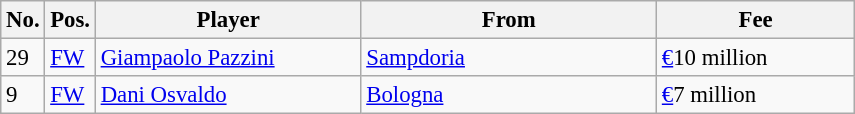<table class="wikitable" style="font-size:95%;">
<tr>
<th width=20px>No.</th>
<th width=20px>Pos.</th>
<th width=170px>Player</th>
<th width=190px>From</th>
<th width=125px>Fee</th>
</tr>
<tr>
<td>29</td>
<td><a href='#'>FW</a></td>
<td> <a href='#'>Giampaolo Pazzini</a></td>
<td><a href='#'>Sampdoria</a></td>
<td><a href='#'>€</a>10 million </td>
</tr>
<tr>
<td>9</td>
<td><a href='#'>FW</a></td>
<td> <a href='#'>Dani Osvaldo</a></td>
<td><a href='#'>Bologna</a></td>
<td><a href='#'>€</a>7 million </td>
</tr>
</table>
